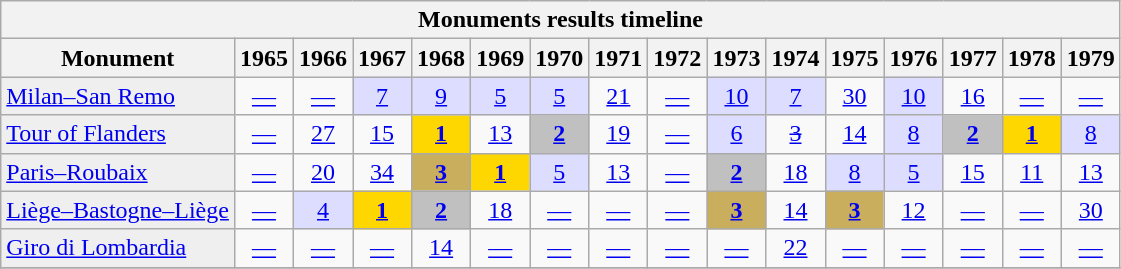<table class="wikitable">
<tr>
<th scope="col" colspan=19 align=center>Monuments results timeline</th>
</tr>
<tr>
<th>Monument</th>
<th scope="col">1965</th>
<th scope="col">1966</th>
<th scope="col">1967</th>
<th scope="col">1968</th>
<th scope="col">1969</th>
<th scope="col">1970</th>
<th scope="col">1971</th>
<th scope="col">1972</th>
<th scope="col">1973</th>
<th scope="col">1974</th>
<th scope="col">1975</th>
<th scope="col">1976</th>
<th scope="col">1977</th>
<th scope="col">1978</th>
<th scope="col">1979</th>
</tr>
<tr style="text-align:center;">
<td style="text-align:left; background:#efefef;"><a href='#'>Milan–San Remo</a></td>
<td><a href='#'>—</a></td>
<td><a href='#'>—</a></td>
<td style="background:#ddddff;"><a href='#'>7</a></td>
<td style="background:#ddddff;"><a href='#'>9</a></td>
<td style="background:#ddddff;"><a href='#'>5</a></td>
<td style="background:#ddddff;"><a href='#'>5</a></td>
<td><a href='#'>21</a></td>
<td><a href='#'>—</a></td>
<td style="background:#ddddff;"><a href='#'>10</a></td>
<td style="background:#ddddff;"><a href='#'>7</a></td>
<td><a href='#'>30</a></td>
<td style="background:#ddddff;"><a href='#'>10</a></td>
<td><a href='#'>16</a></td>
<td><a href='#'>—</a></td>
<td><a href='#'>—</a></td>
</tr>
<tr style="text-align:center;">
<td style="text-align:left; background:#efefef;"><a href='#'>Tour of Flanders</a></td>
<td><a href='#'>—</a></td>
<td><a href='#'>27</a></td>
<td><a href='#'>15</a></td>
<td style="background:gold;"><a href='#'><strong>1</strong></a></td>
<td><a href='#'>13</a></td>
<td style="background:#C0C0C0;"><a href='#'><strong>2</strong></a></td>
<td><a href='#'>19</a></td>
<td><a href='#'>—</a></td>
<td style="background:#ddddff;"><a href='#'>6</a></td>
<td><a href='#'><s>3</s></a></td>
<td><a href='#'>14</a></td>
<td style="background:#ddddff;"><a href='#'>8</a></td>
<td style="background:#C0C0C0;"><a href='#'><strong>2</strong></a></td>
<td style="background:gold;"><a href='#'><strong>1</strong></a></td>
<td style="background:#ddddff;"><a href='#'>8</a></td>
</tr>
<tr style="text-align:center;">
<td style="text-align:left; background:#efefef;"><a href='#'>Paris–Roubaix</a></td>
<td><a href='#'>—</a></td>
<td><a href='#'>20</a></td>
<td><a href='#'>34</a></td>
<td style="background:#C9AE5D;"><a href='#'><strong>3</strong></a></td>
<td style="background:gold;"><a href='#'><strong>1</strong></a></td>
<td style="background:#ddddff;"><a href='#'>5</a></td>
<td><a href='#'>13</a></td>
<td><a href='#'>—</a></td>
<td style="background:#C0C0C0;"><a href='#'><strong>2</strong></a></td>
<td><a href='#'>18</a></td>
<td style="background:#ddddff;"><a href='#'>8</a></td>
<td style="background:#ddddff;"><a href='#'>5</a></td>
<td><a href='#'>15</a></td>
<td><a href='#'>11</a></td>
<td><a href='#'>13</a></td>
</tr>
<tr style="text-align:center;">
<td style="text-align:left; background:#efefef;"><a href='#'>Liège–Bastogne–Liège</a></td>
<td><a href='#'>—</a></td>
<td style="background:#ddddff;"><a href='#'>4</a></td>
<td style="background:gold;"><a href='#'><strong>1</strong></a></td>
<td style="background:#C0C0C0;"><a href='#'><strong>2</strong></a></td>
<td><a href='#'>18</a></td>
<td><a href='#'>—</a></td>
<td><a href='#'>—</a></td>
<td><a href='#'>—</a></td>
<td style="background:#C9AE5D;"><a href='#'><strong>3</strong></a></td>
<td><a href='#'>14</a></td>
<td style="background:#C9AE5D;"><a href='#'><strong>3</strong></a></td>
<td><a href='#'>12</a></td>
<td><a href='#'>—</a></td>
<td><a href='#'>—</a></td>
<td><a href='#'>30</a></td>
</tr>
<tr style="text-align:center;">
<td style="text-align:left; background:#efefef;"><a href='#'>Giro di Lombardia</a></td>
<td><a href='#'>—</a></td>
<td><a href='#'>—</a></td>
<td><a href='#'>—</a></td>
<td><a href='#'>14</a></td>
<td><a href='#'>—</a></td>
<td><a href='#'>—</a></td>
<td><a href='#'>—</a></td>
<td><a href='#'>—</a></td>
<td><a href='#'>—</a></td>
<td><a href='#'>22</a></td>
<td><a href='#'>—</a></td>
<td><a href='#'>—</a></td>
<td><a href='#'>—</a></td>
<td><a href='#'>—</a></td>
<td><a href='#'>—</a></td>
</tr>
<tr>
</tr>
</table>
